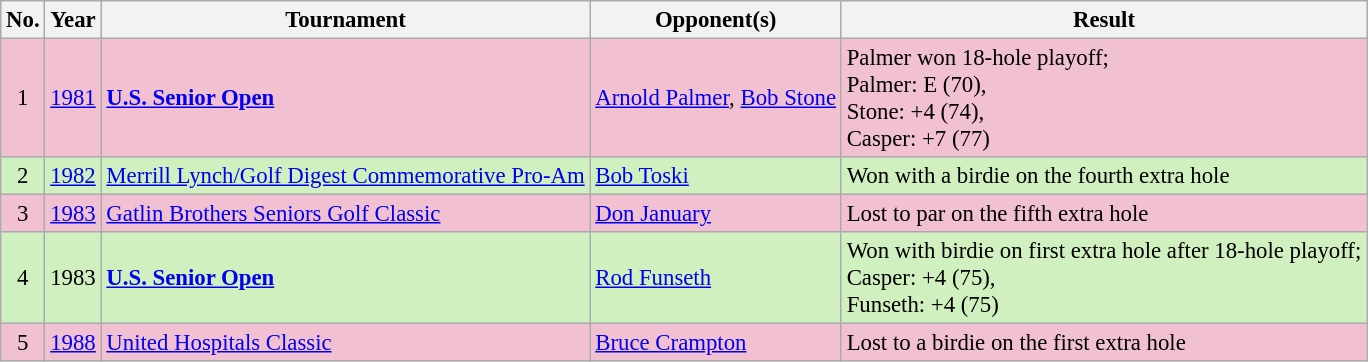<table class="wikitable" style="font-size:95%;">
<tr>
<th>No.</th>
<th>Year</th>
<th>Tournament</th>
<th>Opponent(s)</th>
<th>Result</th>
</tr>
<tr style="background:#F2C1D1;">
<td align=center>1</td>
<td><a href='#'>1981</a></td>
<td><strong><a href='#'>U.S. Senior Open</a></strong></td>
<td> <a href='#'>Arnold Palmer</a>,  <a href='#'>Bob Stone</a></td>
<td>Palmer won 18-hole playoff;<br>Palmer: E (70),<br>Stone: +4 (74),<br>Casper: +7 (77)</td>
</tr>
<tr style="background:#D0F0C0;">
<td align=center>2</td>
<td><a href='#'>1982</a></td>
<td><a href='#'>Merrill Lynch/Golf Digest Commemorative Pro-Am</a></td>
<td> <a href='#'>Bob Toski</a></td>
<td>Won with a birdie on the fourth extra hole</td>
</tr>
<tr style="background:#F2C1D1;">
<td align=center>3</td>
<td><a href='#'>1983</a></td>
<td><a href='#'>Gatlin Brothers Seniors Golf Classic</a></td>
<td> <a href='#'>Don January</a></td>
<td>Lost to par on the fifth extra hole</td>
</tr>
<tr style="background:#D0F0C0;">
<td align=center>4</td>
<td>1983</td>
<td><strong><a href='#'>U.S. Senior Open</a></strong></td>
<td> <a href='#'>Rod Funseth</a></td>
<td>Won with birdie on first extra hole after 18-hole playoff;<br>Casper: +4 (75),<br>Funseth: +4 (75)</td>
</tr>
<tr style="background:#F2C1D1;">
<td align=center>5</td>
<td><a href='#'>1988</a></td>
<td><a href='#'>United Hospitals Classic</a></td>
<td> <a href='#'>Bruce Crampton</a></td>
<td>Lost to a birdie on the first extra hole</td>
</tr>
</table>
